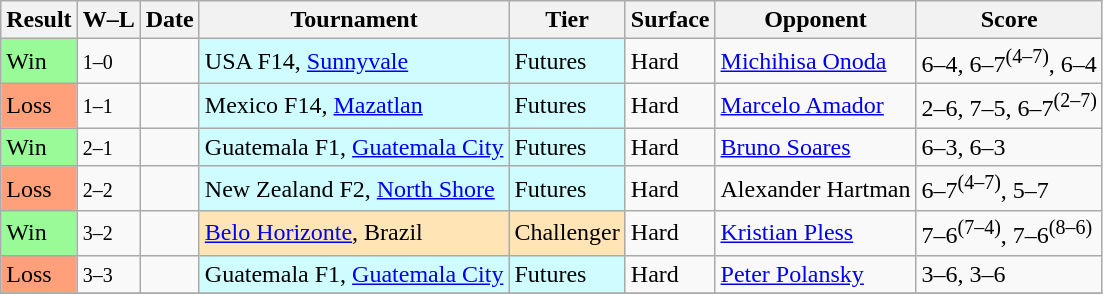<table class="sortable wikitable">
<tr>
<th>Result</th>
<th class="unsortable">W–L</th>
<th>Date</th>
<th>Tournament</th>
<th>Tier</th>
<th>Surface</th>
<th>Opponent</th>
<th class="unsortable">Score</th>
</tr>
<tr>
<td bgcolor=98FB98>Win</td>
<td><small>1–0</small></td>
<td></td>
<td style="background:#cffcff;">USA F14, <a href='#'>Sunnyvale</a></td>
<td style="background:#cffcff;">Futures</td>
<td>Hard</td>
<td> <a href='#'>Michihisa Onoda</a></td>
<td>6–4, 6–7<sup>(4–7)</sup>, 6–4</td>
</tr>
<tr>
<td bgcolor=FFA07A>Loss</td>
<td><small>1–1</small></td>
<td></td>
<td style="background:#cffcff;">Mexico F14, <a href='#'>Mazatlan</a></td>
<td style="background:#cffcff;">Futures</td>
<td>Hard</td>
<td> <a href='#'>Marcelo Amador</a></td>
<td>2–6, 7–5, 6–7<sup>(2–7)</sup></td>
</tr>
<tr>
<td bgcolor=98FB98>Win</td>
<td><small>2–1</small></td>
<td></td>
<td style="background:#cffcff;">Guatemala F1, <a href='#'>Guatemala City</a></td>
<td style="background:#cffcff;">Futures</td>
<td>Hard</td>
<td> <a href='#'>Bruno Soares</a></td>
<td>6–3, 6–3</td>
</tr>
<tr>
<td bgcolor=FFA07A>Loss</td>
<td><small>2–2</small></td>
<td></td>
<td style="background:#cffcff;">New Zealand F2, <a href='#'>North Shore</a></td>
<td style="background:#cffcff;">Futures</td>
<td>Hard</td>
<td> Alexander Hartman</td>
<td>6–7<sup>(4–7)</sup>, 5–7</td>
</tr>
<tr>
<td bgcolor=98FB98>Win</td>
<td><small>3–2</small></td>
<td></td>
<td style="background:moccasin;"><a href='#'>Belo Horizonte</a>, Brazil</td>
<td style="background:moccasin;">Challenger</td>
<td>Hard</td>
<td> <a href='#'>Kristian Pless</a></td>
<td>7–6<sup>(7–4)</sup>, 7–6<sup>(8–6)</sup></td>
</tr>
<tr>
<td bgcolor=FFA07A>Loss</td>
<td><small>3–3</small></td>
<td></td>
<td style="background:#cffcff;">Guatemala F1, <a href='#'>Guatemala City</a></td>
<td style="background:#cffcff;">Futures</td>
<td>Hard</td>
<td> <a href='#'>Peter Polansky</a></td>
<td>3–6, 3–6</td>
</tr>
<tr>
</tr>
</table>
